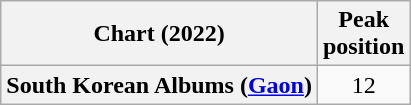<table class="wikitable plainrowheaders" style="text-align:center">
<tr>
<th scope="col">Chart (2022)</th>
<th scope="col">Peak<br>position</th>
</tr>
<tr>
<th scope="row">South Korean Albums (<a href='#'>Gaon</a>)</th>
<td>12</td>
</tr>
</table>
